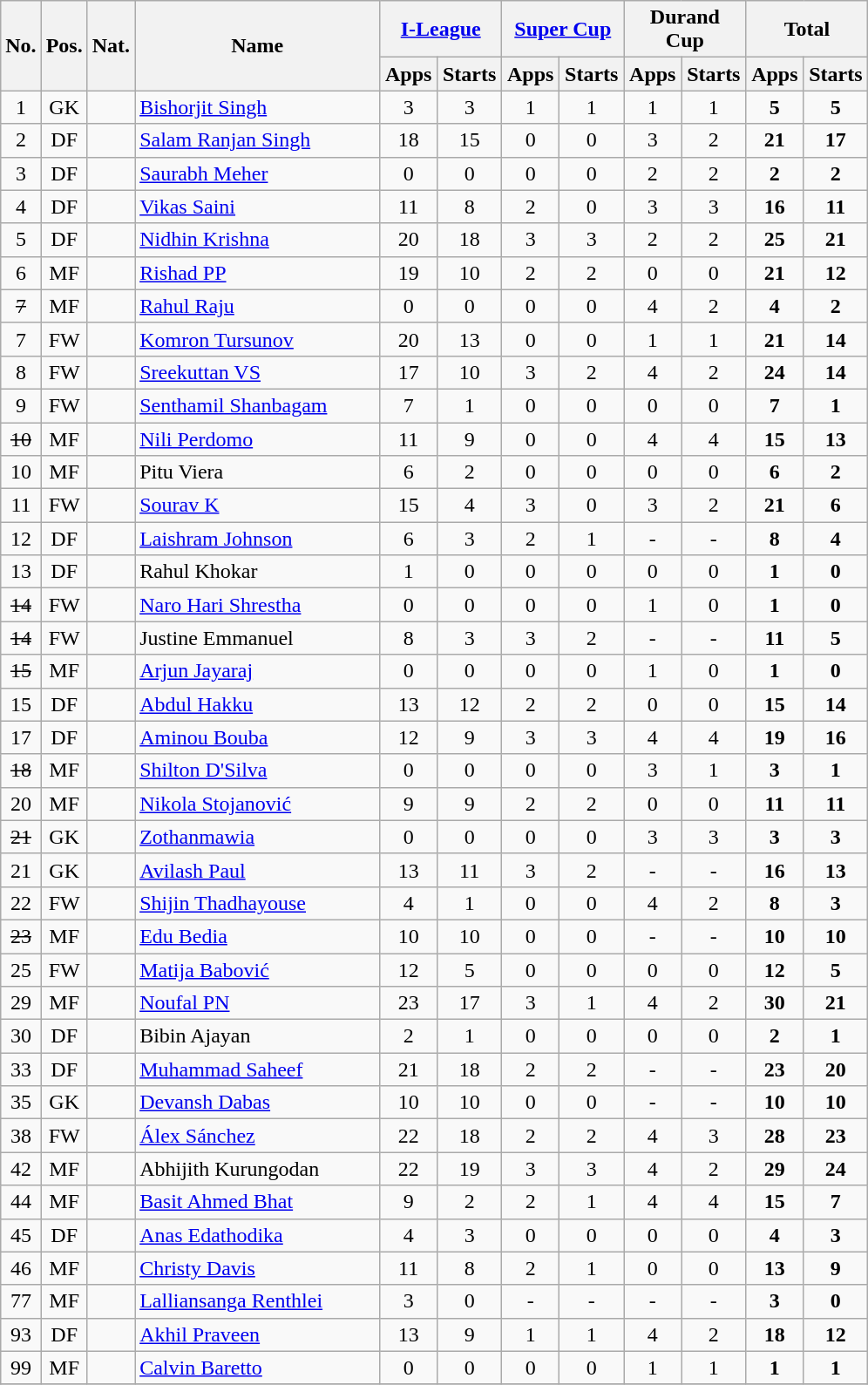<table class="wikitable sortable" style="text-align:center">
<tr>
<th rowspan="2">No.</th>
<th rowspan="2">Pos.</th>
<th rowspan="2">Nat.</th>
<th rowspan="2" style="width:180px;">Name</th>
<th colspan="2" style="width:86px;"><a href='#'>I-League</a></th>
<th colspan="2" style="width:86px;"><a href='#'>Super Cup</a></th>
<th colspan="2" style="width:86px;">Durand Cup</th>
<th colspan="2" style="width:86px;">Total</th>
</tr>
<tr>
<th>Apps</th>
<th>Starts</th>
<th>Apps</th>
<th>Starts</th>
<th>Apps</th>
<th>Starts</th>
<th>Apps</th>
<th>Starts</th>
</tr>
<tr>
<td>1</td>
<td>GK</td>
<td></td>
<td align=left><a href='#'>Bishorjit Singh</a></td>
<td>3</td>
<td>3</td>
<td>1</td>
<td>1</td>
<td>1</td>
<td>1</td>
<td><strong>5</strong></td>
<td><strong>5</strong></td>
</tr>
<tr>
<td>2</td>
<td>DF</td>
<td></td>
<td align=left><a href='#'>Salam Ranjan Singh</a></td>
<td>18</td>
<td>15</td>
<td>0</td>
<td>0</td>
<td>3</td>
<td>2</td>
<td><strong>21</strong></td>
<td><strong>17</strong></td>
</tr>
<tr>
<td>3</td>
<td>DF</td>
<td></td>
<td align=left><a href='#'>Saurabh Meher</a></td>
<td>0</td>
<td>0</td>
<td>0</td>
<td>0</td>
<td>2</td>
<td>2</td>
<td><strong>2</strong></td>
<td><strong>2</strong></td>
</tr>
<tr>
<td>4</td>
<td>DF</td>
<td></td>
<td align=left><a href='#'>Vikas Saini</a></td>
<td>11</td>
<td>8</td>
<td>2</td>
<td>0</td>
<td>3</td>
<td>3</td>
<td><strong>16</strong></td>
<td><strong>11</strong></td>
</tr>
<tr>
<td>5</td>
<td>DF</td>
<td></td>
<td align=left><a href='#'>Nidhin Krishna</a></td>
<td>20</td>
<td>18</td>
<td>3</td>
<td>3</td>
<td>2</td>
<td>2</td>
<td><strong>25</strong></td>
<td><strong>21</strong></td>
</tr>
<tr>
<td>6</td>
<td>MF</td>
<td></td>
<td align=left><a href='#'>Rishad PP</a></td>
<td>19</td>
<td>10</td>
<td>2</td>
<td>2</td>
<td>0</td>
<td>0</td>
<td><strong>21</strong></td>
<td><strong>12</strong></td>
</tr>
<tr>
<td><s>7</s></td>
<td>MF</td>
<td></td>
<td align=left><a href='#'>Rahul Raju</a></td>
<td>0</td>
<td>0</td>
<td>0</td>
<td>0</td>
<td>4</td>
<td>2</td>
<td><strong>4</strong></td>
<td><strong>2</strong></td>
</tr>
<tr>
<td>7</td>
<td>FW</td>
<td></td>
<td align=left><a href='#'>Komron Tursunov</a></td>
<td>20</td>
<td>13</td>
<td>0</td>
<td>0</td>
<td>1</td>
<td>1</td>
<td><strong>21</strong></td>
<td><strong>14</strong></td>
</tr>
<tr>
<td>8</td>
<td>FW</td>
<td></td>
<td align=left><a href='#'>Sreekuttan VS</a></td>
<td>17</td>
<td>10</td>
<td>3</td>
<td>2</td>
<td>4</td>
<td>2</td>
<td><strong>24</strong></td>
<td><strong>14</strong></td>
</tr>
<tr>
<td>9</td>
<td>FW</td>
<td></td>
<td align=left><a href='#'>Senthamil Shanbagam</a></td>
<td>7</td>
<td>1</td>
<td>0</td>
<td>0</td>
<td>0</td>
<td>0</td>
<td><strong>7</strong></td>
<td><strong>1</strong></td>
</tr>
<tr>
<td><s>10</s></td>
<td>MF</td>
<td></td>
<td align=left><a href='#'>Nili Perdomo</a></td>
<td>11</td>
<td>9</td>
<td>0</td>
<td>0</td>
<td>4</td>
<td>4</td>
<td><strong>15</strong></td>
<td><strong>13</strong></td>
</tr>
<tr>
<td>10</td>
<td>MF</td>
<td></td>
<td align=left>Pitu Viera</td>
<td>6</td>
<td>2</td>
<td>0</td>
<td>0</td>
<td>0</td>
<td>0</td>
<td><strong>6</strong></td>
<td><strong>2</strong></td>
</tr>
<tr>
<td>11</td>
<td>FW</td>
<td></td>
<td align=left><a href='#'>Sourav K</a></td>
<td>15</td>
<td>4</td>
<td>3</td>
<td>0</td>
<td>3</td>
<td>2</td>
<td><strong>21</strong></td>
<td><strong>6</strong></td>
</tr>
<tr>
<td>12</td>
<td>DF</td>
<td></td>
<td align=left><a href='#'>Laishram Johnson</a></td>
<td>6</td>
<td>3</td>
<td>2</td>
<td>1</td>
<td>-</td>
<td>-</td>
<td><strong>8</strong></td>
<td><strong>4</strong></td>
</tr>
<tr>
<td>13</td>
<td>DF</td>
<td></td>
<td align=left>Rahul Khokar</td>
<td>1</td>
<td>0</td>
<td>0</td>
<td>0</td>
<td>0</td>
<td>0</td>
<td><strong>1</strong></td>
<td><strong>0</strong></td>
</tr>
<tr>
<td><s>14</s></td>
<td>FW</td>
<td></td>
<td align=left><a href='#'>Naro Hari Shrestha</a></td>
<td>0</td>
<td>0</td>
<td>0</td>
<td>0</td>
<td>1</td>
<td>0</td>
<td><strong>1</strong></td>
<td><strong>0</strong></td>
</tr>
<tr>
<td><s>14</s></td>
<td>FW</td>
<td></td>
<td align=left>Justine Emmanuel</td>
<td>8</td>
<td>3</td>
<td>3</td>
<td>2</td>
<td>-</td>
<td>-</td>
<td><strong>11</strong></td>
<td><strong>5</strong></td>
</tr>
<tr>
<td><s>15</s></td>
<td>MF</td>
<td></td>
<td align=left><a href='#'>Arjun Jayaraj</a></td>
<td>0</td>
<td>0</td>
<td>0</td>
<td>0</td>
<td>1</td>
<td>0</td>
<td><strong>1</strong></td>
<td><strong>0</strong></td>
</tr>
<tr>
<td>15</td>
<td>DF</td>
<td></td>
<td align=left><a href='#'>Abdul Hakku</a></td>
<td>13</td>
<td>12</td>
<td>2</td>
<td>2</td>
<td>0</td>
<td>0</td>
<td><strong>15</strong></td>
<td><strong>14</strong></td>
</tr>
<tr>
<td>17</td>
<td>DF</td>
<td></td>
<td align=left><a href='#'>Aminou Bouba</a></td>
<td>12</td>
<td>9</td>
<td>3</td>
<td>3</td>
<td>4</td>
<td>4</td>
<td><strong>19</strong></td>
<td><strong>16</strong></td>
</tr>
<tr>
<td><s>18</s></td>
<td>MF</td>
<td></td>
<td align=left><a href='#'>Shilton D'Silva</a></td>
<td>0</td>
<td>0</td>
<td>0</td>
<td>0</td>
<td>3</td>
<td>1</td>
<td><strong>3</strong></td>
<td><strong>1</strong></td>
</tr>
<tr>
<td>20</td>
<td>MF</td>
<td></td>
<td align=left><a href='#'>Nikola Stojanović</a></td>
<td>9</td>
<td>9</td>
<td>2</td>
<td>2</td>
<td>0</td>
<td>0</td>
<td><strong>11</strong></td>
<td><strong>11</strong></td>
</tr>
<tr>
<td><s>21</s></td>
<td>GK</td>
<td></td>
<td align=left><a href='#'>Zothanmawia</a></td>
<td>0</td>
<td>0</td>
<td>0</td>
<td>0</td>
<td>3</td>
<td>3</td>
<td><strong>3</strong></td>
<td><strong>3</strong></td>
</tr>
<tr>
<td>21</td>
<td>GK</td>
<td></td>
<td align=left><a href='#'>Avilash Paul</a></td>
<td>13</td>
<td>11</td>
<td>3</td>
<td>2</td>
<td>-</td>
<td>-</td>
<td><strong>16</strong></td>
<td><strong>13</strong></td>
</tr>
<tr>
<td>22</td>
<td>FW</td>
<td></td>
<td align=left><a href='#'>Shijin Thadhayouse</a></td>
<td>4</td>
<td>1</td>
<td>0</td>
<td>0</td>
<td>4</td>
<td>2</td>
<td><strong>8</strong></td>
<td><strong>3</strong></td>
</tr>
<tr>
<td><s>23</s></td>
<td>MF</td>
<td></td>
<td align=left><a href='#'>Edu Bedia</a></td>
<td>10</td>
<td>10</td>
<td>0</td>
<td>0</td>
<td>-</td>
<td>-</td>
<td><strong>10</strong></td>
<td><strong>10</strong></td>
</tr>
<tr>
<td>25</td>
<td>FW</td>
<td></td>
<td align=left><a href='#'>Matija Babović</a></td>
<td>12</td>
<td>5</td>
<td>0</td>
<td>0</td>
<td>0</td>
<td>0</td>
<td><strong>12</strong></td>
<td><strong>5</strong></td>
</tr>
<tr>
<td>29</td>
<td>MF</td>
<td></td>
<td align=left><a href='#'>Noufal PN</a></td>
<td>23</td>
<td>17</td>
<td>3</td>
<td>1</td>
<td>4</td>
<td>2</td>
<td><strong>30</strong></td>
<td><strong>21</strong></td>
</tr>
<tr>
<td>30</td>
<td>DF</td>
<td></td>
<td align=left>Bibin Ajayan</td>
<td>2</td>
<td>1</td>
<td>0</td>
<td>0</td>
<td>0</td>
<td>0</td>
<td><strong>2</strong></td>
<td><strong>1</strong></td>
</tr>
<tr>
<td>33</td>
<td>DF</td>
<td></td>
<td align=left><a href='#'>Muhammad Saheef</a></td>
<td>21</td>
<td>18</td>
<td>2</td>
<td>2</td>
<td>-</td>
<td>-</td>
<td><strong>23</strong></td>
<td><strong>20</strong></td>
</tr>
<tr>
<td>35</td>
<td>GK</td>
<td></td>
<td align=left><a href='#'>Devansh Dabas</a></td>
<td>10</td>
<td>10</td>
<td>0</td>
<td>0</td>
<td>-</td>
<td>-</td>
<td><strong>10</strong></td>
<td><strong>10</strong></td>
</tr>
<tr>
<td>38</td>
<td>FW</td>
<td></td>
<td align=left><a href='#'>Álex Sánchez</a></td>
<td>22</td>
<td>18</td>
<td>2</td>
<td>2</td>
<td>4</td>
<td>3</td>
<td><strong>28</strong></td>
<td><strong>23</strong></td>
</tr>
<tr>
<td>42</td>
<td>MF</td>
<td></td>
<td align=left>Abhijith Kurungodan</td>
<td>22</td>
<td>19</td>
<td>3</td>
<td>3</td>
<td>4</td>
<td>2</td>
<td><strong>29</strong></td>
<td><strong>24</strong></td>
</tr>
<tr>
<td>44</td>
<td>MF</td>
<td></td>
<td align=left><a href='#'>Basit Ahmed Bhat</a></td>
<td>9</td>
<td>2</td>
<td>2</td>
<td>1</td>
<td>4</td>
<td>4</td>
<td><strong>15</strong></td>
<td><strong>7</strong></td>
</tr>
<tr>
<td>45</td>
<td>DF</td>
<td></td>
<td align=left><a href='#'>Anas Edathodika</a></td>
<td>4</td>
<td>3</td>
<td>0</td>
<td>0</td>
<td>0</td>
<td>0</td>
<td><strong>4</strong></td>
<td><strong>3</strong></td>
</tr>
<tr>
<td>46</td>
<td>MF</td>
<td></td>
<td align=left><a href='#'>Christy Davis</a></td>
<td>11</td>
<td>8</td>
<td>2</td>
<td>1</td>
<td>0</td>
<td>0</td>
<td><strong>13</strong></td>
<td><strong>9</strong></td>
</tr>
<tr>
<td>77</td>
<td>MF</td>
<td></td>
<td align=left><a href='#'>Lalliansanga Renthlei</a></td>
<td>3</td>
<td>0</td>
<td>-</td>
<td>-</td>
<td>-</td>
<td>-</td>
<td><strong>3</strong></td>
<td><strong>0</strong></td>
</tr>
<tr>
<td>93</td>
<td>DF</td>
<td></td>
<td align=left><a href='#'>Akhil Praveen</a></td>
<td>13</td>
<td>9</td>
<td>1</td>
<td>1</td>
<td>4</td>
<td>2</td>
<td><strong>18</strong></td>
<td><strong>12</strong></td>
</tr>
<tr>
<td>99</td>
<td>MF</td>
<td></td>
<td align=left><a href='#'>Calvin Baretto</a></td>
<td>0</td>
<td>0</td>
<td>0</td>
<td>0</td>
<td>1</td>
<td>1</td>
<td><strong>1</strong></td>
<td><strong>1</strong></td>
</tr>
<tr>
</tr>
</table>
